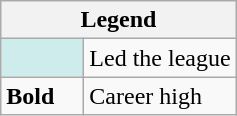<table class="wikitable mw-collapsible">
<tr>
<th colspan="2">Legend</th>
</tr>
<tr>
<td style="background:#cfecec; width:3em;"></td>
<td>Led the league</td>
</tr>
<tr>
<td><strong>Bold</strong></td>
<td>Career high</td>
</tr>
</table>
